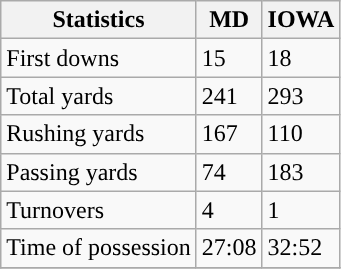<table class="wikitable">
<tr>
<th>Statistics</th>
<th>MD</th>
<th>IOWA</th>
</tr>
<tr>
<td>First downs</td>
<td>15</td>
<td>18</td>
</tr>
<tr>
<td>Total yards</td>
<td>241</td>
<td>293</td>
</tr>
<tr>
<td>Rushing yards</td>
<td>167</td>
<td>110</td>
</tr>
<tr>
<td>Passing yards</td>
<td>74</td>
<td>183</td>
</tr>
<tr>
<td>Turnovers</td>
<td>4</td>
<td>1</td>
</tr>
<tr>
<td>Time of possession</td>
<td>27:08</td>
<td>32:52</td>
</tr>
<tr>
</tr>
</table>
